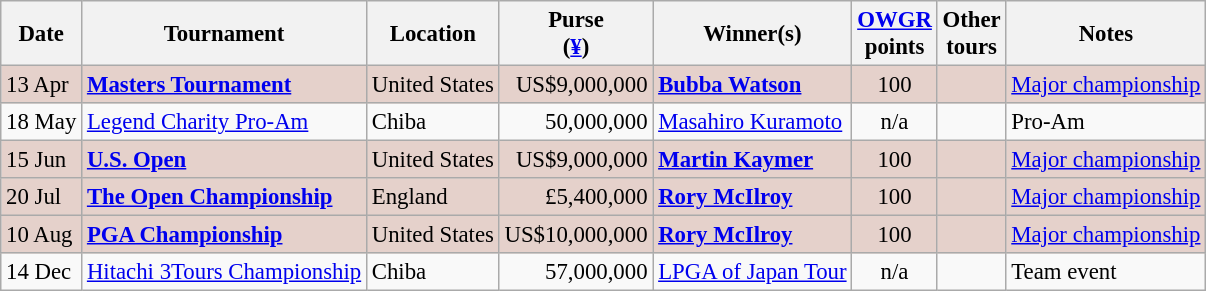<table class="wikitable" style="font-size:95%">
<tr>
<th>Date</th>
<th>Tournament</th>
<th>Location</th>
<th>Purse<br>(<a href='#'>¥</a>)</th>
<th>Winner(s)</th>
<th><a href='#'>OWGR</a><br>points</th>
<th>Other<br>tours</th>
<th>Notes</th>
</tr>
<tr style="background:#e5d1cb;">
<td>13 Apr</td>
<td><strong><a href='#'>Masters Tournament</a></strong></td>
<td>United States</td>
<td align=right>US$9,000,000</td>
<td> <strong><a href='#'>Bubba Watson</a></strong></td>
<td align=center>100</td>
<td></td>
<td><a href='#'>Major championship</a></td>
</tr>
<tr>
<td>18 May</td>
<td><a href='#'>Legend Charity Pro-Am</a></td>
<td>Chiba</td>
<td align=right>50,000,000</td>
<td> <a href='#'>Masahiro Kuramoto</a></td>
<td align=center>n/a</td>
<td></td>
<td>Pro-Am</td>
</tr>
<tr style="background:#e5d1cb;">
<td>15 Jun</td>
<td><strong><a href='#'>U.S. Open</a></strong></td>
<td>United States</td>
<td align=right>US$9,000,000</td>
<td> <strong><a href='#'>Martin Kaymer</a></strong></td>
<td align=center>100</td>
<td></td>
<td><a href='#'>Major championship</a></td>
</tr>
<tr style="background:#e5d1cb;">
<td>20 Jul</td>
<td><strong><a href='#'>The Open Championship</a></strong></td>
<td>England</td>
<td align=right>£5,400,000</td>
<td> <strong><a href='#'>Rory McIlroy</a></strong></td>
<td align=center>100</td>
<td></td>
<td><a href='#'>Major championship</a></td>
</tr>
<tr style="background:#e5d1cb;">
<td>10 Aug</td>
<td><strong><a href='#'>PGA Championship</a></strong></td>
<td>United States</td>
<td align=right>US$10,000,000</td>
<td> <strong><a href='#'>Rory McIlroy</a></strong></td>
<td align=center>100</td>
<td></td>
<td><a href='#'>Major championship</a></td>
</tr>
<tr>
<td>14 Dec</td>
<td><a href='#'>Hitachi 3Tours Championship</a></td>
<td>Chiba</td>
<td align=right>57,000,000</td>
<td><a href='#'>LPGA of Japan Tour</a></td>
<td align=center>n/a</td>
<td></td>
<td>Team event</td>
</tr>
</table>
